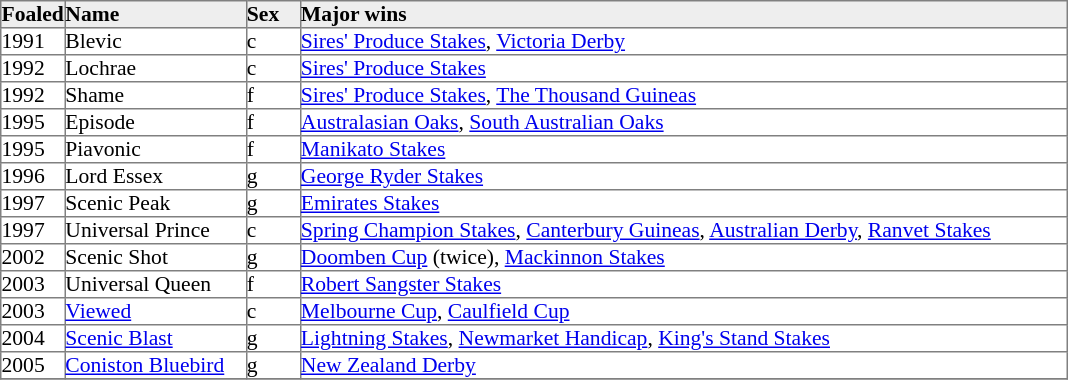<table border="1" cellpadding="0" style="border-collapse: collapse; font-size:90%">
<tr bgcolor="#eeeeee">
<td width="35px"><strong>Foaled</strong></td>
<td width="120px"><strong>Name</strong></td>
<td width="35px"><strong>Sex</strong></td>
<td width="510px"><strong>Major wins</strong></td>
</tr>
<tr>
<td>1991</td>
<td>Blevic</td>
<td>c</td>
<td><a href='#'>Sires' Produce Stakes</a>, <a href='#'>Victoria Derby</a></td>
</tr>
<tr>
<td>1992</td>
<td>Lochrae</td>
<td>c</td>
<td><a href='#'>Sires' Produce Stakes</a></td>
</tr>
<tr>
<td>1992</td>
<td>Shame</td>
<td>f</td>
<td><a href='#'>Sires' Produce Stakes</a>, <a href='#'>The Thousand Guineas</a></td>
</tr>
<tr>
<td>1995</td>
<td>Episode</td>
<td>f</td>
<td><a href='#'>Australasian Oaks</a>, <a href='#'>South Australian Oaks</a></td>
</tr>
<tr>
<td>1995</td>
<td>Piavonic</td>
<td>f</td>
<td><a href='#'>Manikato Stakes</a></td>
</tr>
<tr>
<td>1996</td>
<td>Lord Essex</td>
<td>g</td>
<td><a href='#'>George Ryder Stakes</a></td>
</tr>
<tr>
<td>1997</td>
<td>Scenic Peak</td>
<td>g</td>
<td><a href='#'>Emirates Stakes</a></td>
</tr>
<tr>
<td>1997</td>
<td>Universal Prince</td>
<td>c</td>
<td><a href='#'>Spring Champion Stakes</a>, <a href='#'>Canterbury Guineas</a>, <a href='#'>Australian Derby</a>, <a href='#'>Ranvet Stakes</a></td>
</tr>
<tr>
<td>2002</td>
<td>Scenic Shot</td>
<td>g</td>
<td><a href='#'>Doomben Cup</a> (twice), <a href='#'>Mackinnon Stakes</a></td>
</tr>
<tr>
<td>2003</td>
<td>Universal Queen</td>
<td>f</td>
<td><a href='#'>Robert Sangster Stakes</a></td>
</tr>
<tr>
<td>2003</td>
<td><a href='#'>Viewed</a></td>
<td>c</td>
<td><a href='#'>Melbourne Cup</a>, <a href='#'>Caulfield Cup</a></td>
</tr>
<tr>
<td>2004</td>
<td><a href='#'>Scenic Blast</a></td>
<td>g</td>
<td><a href='#'>Lightning Stakes</a>, <a href='#'>Newmarket Handicap</a>, <a href='#'>King's Stand Stakes</a></td>
</tr>
<tr>
<td>2005</td>
<td><a href='#'>Coniston Bluebird</a></td>
<td>g</td>
<td><a href='#'>New Zealand Derby</a></td>
</tr>
<tr>
</tr>
</table>
